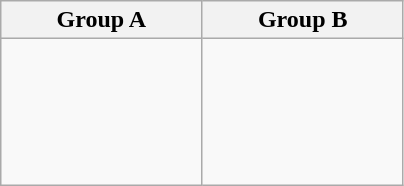<table class="wikitable">
<tr>
<th width=25%>Group A</th>
<th width=25%>Group B</th>
</tr>
<tr>
<td><br><br>
<br>
<br>
<br></td>
<td><br><br>
<br>
<br></td>
</tr>
</table>
